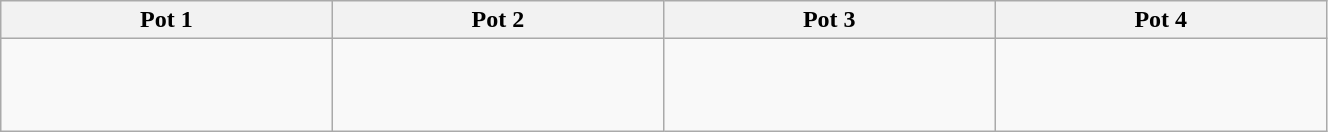<table class="wikitable" style="width:70%;">
<tr>
<th width=25%>Pot 1</th>
<th width=25%>Pot 2</th>
<th width=25%>Pot 3</th>
<th width=25%>Pot 4</th>
</tr>
<tr>
<td><br><br><br></td>
<td><br><br><br></td>
<td><br><br><br></td>
<td><br><br><br></td>
</tr>
</table>
